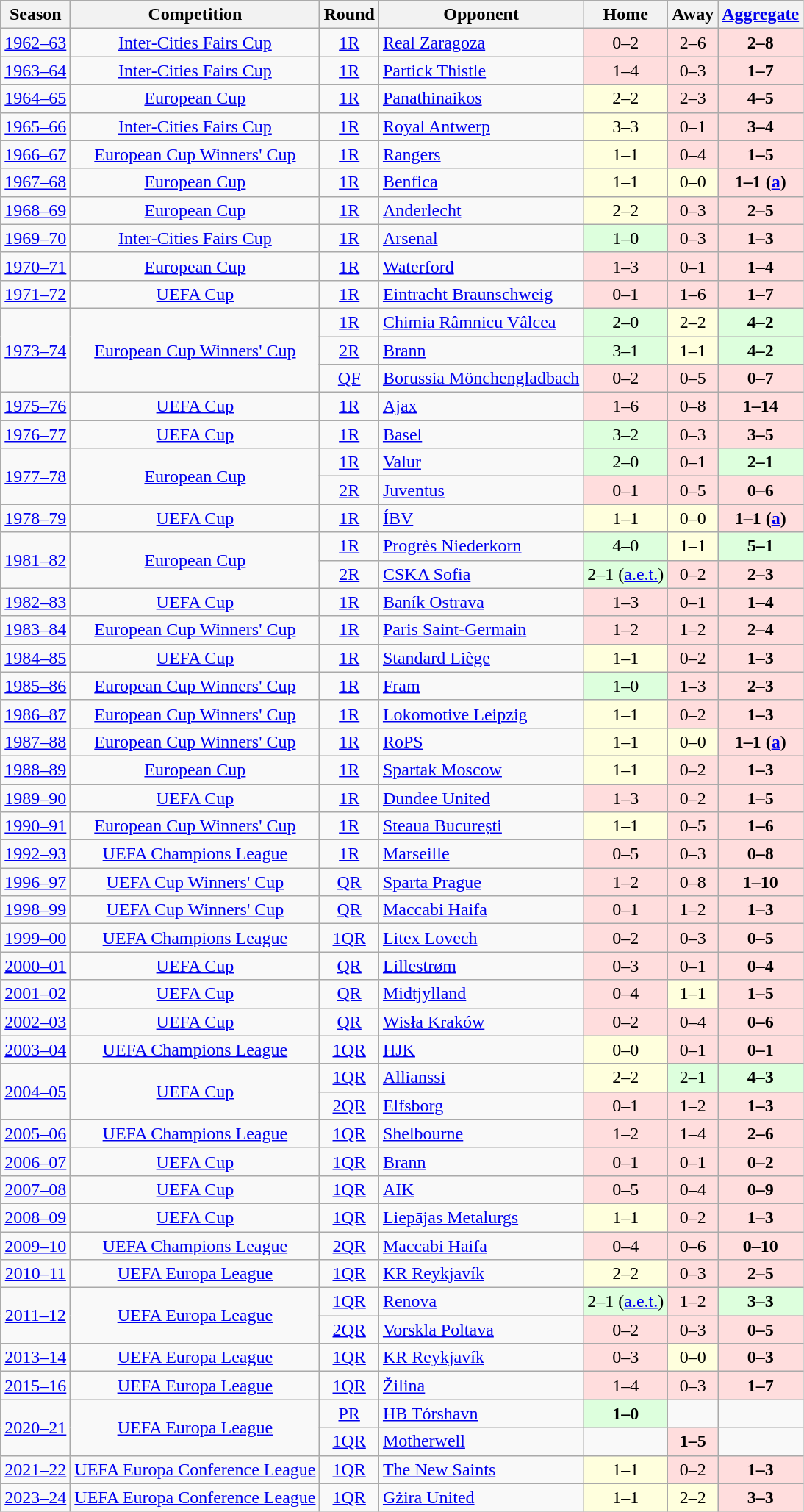<table class="wikitable" style="font-size:100%; text-align: center;">
<tr>
<th>Season</th>
<th>Competition</th>
<th>Round</th>
<th>Opponent</th>
<th>Home</th>
<th>Away</th>
<th><a href='#'>Aggregate</a></th>
</tr>
<tr>
<td><a href='#'>1962–63</a></td>
<td><a href='#'>Inter-Cities Fairs Cup</a></td>
<td><a href='#'>1R</a></td>
<td align="left"> <a href='#'>Real Zaragoza</a></td>
<td style="background:#ffdddd;text-align:center;">0–2</td>
<td style="background:#ffdddd;text-align:center;">2–6</td>
<td style="background:#ffdddd;text-align:center;"><strong>2–8</strong></td>
</tr>
<tr>
<td><a href='#'>1963–64</a></td>
<td><a href='#'>Inter-Cities Fairs Cup</a></td>
<td><a href='#'>1R</a></td>
<td align="left"> <a href='#'>Partick Thistle</a></td>
<td style="background:#ffdddd;text-align:center;">1–4</td>
<td style="background:#ffdddd;text-align:center;">0–3</td>
<td style="background:#ffdddd;text-align:center;"><strong>1–7</strong></td>
</tr>
<tr>
<td><a href='#'>1964–65</a></td>
<td><a href='#'>European Cup</a></td>
<td><a href='#'>1R</a></td>
<td align="left"> <a href='#'>Panathinaikos</a></td>
<td style="background:#ffffdd;text-align:center;">2–2</td>
<td style="background:#ffdddd;text-align:center;">2–3</td>
<td style="background:#ffdddd;text-align:center;"><strong>4–5</strong></td>
</tr>
<tr>
<td><a href='#'>1965–66</a></td>
<td><a href='#'>Inter-Cities Fairs Cup</a></td>
<td><a href='#'>1R</a></td>
<td align="left"> <a href='#'>Royal Antwerp</a></td>
<td style="background:#ffffdd;text-align:center;">3–3</td>
<td style="background:#ffdddd;text-align:center;">0–1</td>
<td style="background:#ffdddd;text-align:center;"><strong>3–4</strong></td>
</tr>
<tr>
<td><a href='#'>1966–67</a></td>
<td><a href='#'>European Cup Winners' Cup</a></td>
<td><a href='#'>1R</a></td>
<td align="left"> <a href='#'>Rangers</a></td>
<td style="background:#ffffdd;text-align:center;">1–1</td>
<td style="background:#ffdddd;text-align:center;">0–4</td>
<td style="background:#ffdddd;text-align:center;"><strong>1–5</strong></td>
</tr>
<tr>
<td><a href='#'>1967–68</a></td>
<td><a href='#'>European Cup</a></td>
<td><a href='#'>1R</a></td>
<td align="left"> <a href='#'>Benfica</a></td>
<td style="background:#ffffdd;text-align:center;">1–1</td>
<td style="background:#ffffdd;text-align:center;">0–0</td>
<td style="background:#ffdddd;text-align:center;"><strong>1–1 (<a href='#'>a</a>)</strong></td>
</tr>
<tr>
<td><a href='#'>1968–69</a></td>
<td><a href='#'>European Cup</a></td>
<td><a href='#'>1R</a></td>
<td align="left"> <a href='#'>Anderlecht</a></td>
<td style="background:#ffffdd;text-align:center;">2–2</td>
<td style="background:#ffdddd;text-align:center;">0–3</td>
<td style="background:#ffdddd;text-align:center;"><strong>2–5</strong></td>
</tr>
<tr>
<td><a href='#'>1969–70</a></td>
<td><a href='#'>Inter-Cities Fairs Cup</a></td>
<td><a href='#'>1R</a></td>
<td align="left"> <a href='#'>Arsenal</a></td>
<td style="background:#ddffdd;text-align:center;">1–0</td>
<td style="background:#ffdddd;text-align:center;">0–3</td>
<td style="background:#ffdddd;text-align:center;"><strong>1–3</strong></td>
</tr>
<tr>
<td><a href='#'>1970–71</a></td>
<td><a href='#'>European Cup</a></td>
<td><a href='#'>1R</a></td>
<td align="left"> <a href='#'>Waterford</a></td>
<td style="background:#ffdddd;text-align:center;">1–3</td>
<td style="background:#ffdddd;text-align:center;">0–1</td>
<td style="background:#ffdddd;text-align:center;"><strong>1–4</strong></td>
</tr>
<tr>
<td><a href='#'>1971–72</a></td>
<td><a href='#'>UEFA Cup</a></td>
<td><a href='#'>1R</a></td>
<td align="left"> <a href='#'>Eintracht Braunschweig</a></td>
<td style="background:#ffdddd;text-align:center;">0–1</td>
<td style="background:#ffdddd;text-align:center;">1–6</td>
<td style="background:#ffdddd;text-align:center;"><strong>1–7</strong></td>
</tr>
<tr>
<td rowspan=3><a href='#'>1973–74</a></td>
<td rowspan=3><a href='#'>European Cup Winners' Cup</a></td>
<td><a href='#'>1R</a></td>
<td align="left"> <a href='#'>Chimia Râmnicu Vâlcea</a></td>
<td style="background:#ddffdd;text-align:center;">2–0</td>
<td style="background:#ffffdd;text-align:center;">2–2</td>
<td style="background:#ddffdd;text-align:center;"><strong>4–2</strong></td>
</tr>
<tr>
<td><a href='#'>2R</a></td>
<td align="left"> <a href='#'>Brann</a></td>
<td style="background:#ddffdd;text-align:center;">3–1</td>
<td style="background:#ffffdd;text-align:center;">1–1</td>
<td style="background:#ddffdd;text-align:center;"><strong>4–2</strong></td>
</tr>
<tr>
<td><a href='#'>QF</a></td>
<td align="left"> <a href='#'>Borussia Mönchengladbach</a></td>
<td style="background:#ffdddd;text-align:center;">0–2</td>
<td style="background:#ffdddd;text-align:center;">0–5</td>
<td style="background:#ffdddd;text-align:center;"><strong>0–7</strong></td>
</tr>
<tr>
<td><a href='#'>1975–76</a></td>
<td><a href='#'>UEFA Cup</a></td>
<td><a href='#'>1R</a></td>
<td align="left"> <a href='#'>Ajax</a></td>
<td style="background:#ffdddd;text-align:center;">1–6</td>
<td style="background:#ffdddd;text-align:center;">0–8</td>
<td style="background:#ffdddd;text-align:center;"><strong>1–14</strong></td>
</tr>
<tr>
<td><a href='#'>1976–77</a></td>
<td><a href='#'>UEFA Cup</a></td>
<td><a href='#'>1R</a></td>
<td align="left"> <a href='#'>Basel</a></td>
<td style="background:#ddffdd;text-align:center;">3–2</td>
<td style="background:#ffdddd;text-align:center;">0–3</td>
<td style="background:#ffdddd;text-align:center;"><strong>3–5</strong></td>
</tr>
<tr>
<td rowspan=2><a href='#'>1977–78</a></td>
<td rowspan=2><a href='#'>European Cup</a></td>
<td><a href='#'>1R</a></td>
<td align="left"> <a href='#'>Valur</a></td>
<td style="background:#ddffdd;text-align:center;">2–0</td>
<td style="background:#ffdddd;text-align:center;">0–1</td>
<td style="background:#ddffdd;text-align:center;"><strong>2–1</strong></td>
</tr>
<tr>
<td><a href='#'>2R</a></td>
<td align="left"> <a href='#'>Juventus</a></td>
<td style="background:#ffdddd;text-align:center;">0–1</td>
<td style="background:#ffdddd;text-align:center;">0–5</td>
<td style="background:#ffdddd;text-align:center;"><strong>0–6</strong></td>
</tr>
<tr>
<td><a href='#'>1978–79</a></td>
<td><a href='#'>UEFA Cup</a></td>
<td><a href='#'>1R</a></td>
<td align="left"> <a href='#'>ÍBV</a></td>
<td style="background:#ffffdd;text-align:center;">1–1</td>
<td style="background:#ffffdd;text-align:center;">0–0</td>
<td style="background:#ffdddd;text-align:center;"><strong>1–1 (<a href='#'>a</a>)</strong></td>
</tr>
<tr>
<td rowspan=2><a href='#'>1981–82</a></td>
<td rowspan=2><a href='#'>European Cup</a></td>
<td><a href='#'>1R</a></td>
<td align="left"> <a href='#'>Progrès Niederkorn</a></td>
<td style="background:#ddffdd;text-align:center;">4–0</td>
<td style="background:#ffffdd;text-align:center;">1–1</td>
<td style="background:#ddffdd;text-align:center;"><strong>5–1</strong></td>
</tr>
<tr>
<td><a href='#'>2R</a></td>
<td align="left"> <a href='#'>CSKA Sofia</a></td>
<td style="background:#ddffdd;text-align:center;">2–1 (<a href='#'>a.e.t.</a>)</td>
<td style="background:#ffdddd;text-align:center;">0–2</td>
<td style="background:#ffdddd;text-align:center;"><strong>2–3</strong></td>
</tr>
<tr>
<td><a href='#'>1982–83</a></td>
<td><a href='#'>UEFA Cup</a></td>
<td><a href='#'>1R</a></td>
<td align="left"> <a href='#'>Baník Ostrava</a></td>
<td style="background:#ffdddd;text-align:center;">1–3</td>
<td style="background:#ffdddd;text-align:center;">0–1</td>
<td style="background:#ffdddd;text-align:center;"><strong>1–4</strong></td>
</tr>
<tr>
<td><a href='#'>1983–84</a></td>
<td><a href='#'>European Cup Winners' Cup</a></td>
<td><a href='#'>1R</a></td>
<td align="left"> <a href='#'>Paris Saint-Germain</a></td>
<td style="background:#ffdddd;text-align:center;">1–2</td>
<td style="background:#ffdddd;text-align:center;">1–2</td>
<td style="background:#ffdddd;text-align:center;"><strong>2–4</strong></td>
</tr>
<tr>
<td><a href='#'>1984–85</a></td>
<td><a href='#'>UEFA Cup</a></td>
<td><a href='#'>1R</a></td>
<td align="left"> <a href='#'>Standard Liège</a></td>
<td style="background:#ffffdd;text-align:center;">1–1</td>
<td style="background:#ffdddd;text-align:center;">0–2</td>
<td style="background:#ffdddd;text-align:center;"><strong>1–3</strong></td>
</tr>
<tr>
<td><a href='#'>1985–86</a></td>
<td><a href='#'>European Cup Winners' Cup</a></td>
<td><a href='#'>1R</a></td>
<td align="left"> <a href='#'>Fram</a></td>
<td style="background:#ddffdd;text-align:center;">1–0</td>
<td style="background:#ffdddd;text-align:center;">1–3</td>
<td style="background:#ffdddd;text-align:center;"><strong>2–3</strong></td>
</tr>
<tr>
<td><a href='#'>1986–87</a></td>
<td><a href='#'>European Cup Winners' Cup</a></td>
<td><a href='#'>1R</a></td>
<td align="left"> <a href='#'>Lokomotive Leipzig</a></td>
<td style="background:#ffffdd;text-align:center;">1–1</td>
<td style="background:#ffdddd;text-align:center;">0–2</td>
<td style="background:#ffdddd;text-align:center;"><strong>1–3</strong></td>
</tr>
<tr>
<td><a href='#'>1987–88</a></td>
<td><a href='#'>European Cup Winners' Cup</a></td>
<td><a href='#'>1R</a></td>
<td align="left"> <a href='#'>RoPS</a></td>
<td style="background:#ffffdd;text-align:center;">1–1</td>
<td style="background:#ffffdd;text-align:center;">0–0</td>
<td style="background:#ffdddd;text-align:center;"><strong>1–1 (<a href='#'>a</a>)</strong></td>
</tr>
<tr>
<td><a href='#'>1988–89</a></td>
<td><a href='#'>European Cup</a></td>
<td><a href='#'>1R</a></td>
<td align="left"> <a href='#'>Spartak Moscow</a></td>
<td style="background:#ffffdd;text-align:center;">1–1</td>
<td style="background:#ffdddd;text-align:center;">0–2</td>
<td style="background:#ffdddd;text-align:center;"><strong>1–3</strong></td>
</tr>
<tr>
<td><a href='#'>1989–90</a></td>
<td><a href='#'>UEFA Cup</a></td>
<td><a href='#'>1R</a></td>
<td align="left"> <a href='#'>Dundee United</a></td>
<td style="background:#ffdddd;text-align:center;">1–3</td>
<td style="background:#ffdddd;text-align:center;">0–2</td>
<td style="background:#ffdddd;text-align:center;"><strong>1–5</strong></td>
</tr>
<tr>
<td><a href='#'>1990–91</a></td>
<td><a href='#'>European Cup Winners' Cup</a></td>
<td><a href='#'>1R</a></td>
<td align="left"> <a href='#'>Steaua București</a></td>
<td style="background:#ffffdd;text-align:center;">1–1</td>
<td style="background:#ffdddd;text-align:center;">0–5</td>
<td style="background:#ffdddd;text-align:center;"><strong>1–6</strong></td>
</tr>
<tr>
<td><a href='#'>1992–93</a></td>
<td><a href='#'>UEFA Champions League</a></td>
<td><a href='#'>1R</a></td>
<td align="left"> <a href='#'>Marseille</a></td>
<td style="background:#ffdddd;text-align:center;">0–5</td>
<td style="background:#ffdddd;text-align:center;">0–3</td>
<td style="background:#ffdddd;text-align:center;"><strong>0–8</strong></td>
</tr>
<tr>
<td><a href='#'>1996–97</a></td>
<td><a href='#'>UEFA Cup Winners' Cup</a></td>
<td><a href='#'>QR</a></td>
<td align="left"> <a href='#'>Sparta Prague</a></td>
<td style="background:#ffdddd;text-align:center;">1–2</td>
<td style="background:#ffdddd;text-align:center;">0–8</td>
<td style="background:#ffdddd;text-align:center;"><strong>1–10</strong></td>
</tr>
<tr>
<td><a href='#'>1998–99</a></td>
<td><a href='#'>UEFA Cup Winners' Cup</a></td>
<td><a href='#'>QR</a></td>
<td align="left"> <a href='#'>Maccabi Haifa</a></td>
<td style="background:#ffdddd;text-align:center;">0–1</td>
<td style="background:#ffdddd;text-align:center;">1–2</td>
<td style="background:#ffdddd;text-align:center;"><strong>1–3</strong></td>
</tr>
<tr>
<td><a href='#'>1999–00</a></td>
<td><a href='#'>UEFA Champions League</a></td>
<td><a href='#'>1QR</a></td>
<td align="left"> <a href='#'>Litex Lovech</a></td>
<td style="background:#ffdddd;text-align:center;">0–2</td>
<td style="background:#ffdddd;text-align:center;">0–3</td>
<td style="background:#ffdddd;text-align:center;"><strong>0–5</strong></td>
</tr>
<tr>
<td><a href='#'>2000–01</a></td>
<td><a href='#'>UEFA Cup</a></td>
<td><a href='#'>QR</a></td>
<td align="left"> <a href='#'>Lillestrøm</a></td>
<td style="background:#ffdddd;text-align:center;">0–3</td>
<td style="background:#ffdddd;text-align:center;">0–1</td>
<td style="background:#ffdddd;text-align:center;"><strong>0–4</strong></td>
</tr>
<tr>
<td><a href='#'>2001–02</a></td>
<td><a href='#'>UEFA Cup</a></td>
<td><a href='#'>QR</a></td>
<td align="left"> <a href='#'>Midtjylland</a></td>
<td style="background:#ffdddd;text-align:center;">0–4</td>
<td style="background:#ffffdd;text-align:center;">1–1</td>
<td style="background:#ffdddd;text-align:center;"><strong>1–5</strong></td>
</tr>
<tr>
<td><a href='#'>2002–03</a></td>
<td><a href='#'>UEFA Cup</a></td>
<td><a href='#'>QR</a></td>
<td align="left"> <a href='#'>Wisła Kraków</a></td>
<td style="background:#ffdddd;text-align:center;">0–2</td>
<td style="background:#ffdddd;text-align:center;">0–4</td>
<td style="background:#ffdddd;text-align:center;"><strong>0–6</strong></td>
</tr>
<tr>
<td><a href='#'>2003–04</a></td>
<td><a href='#'>UEFA Champions League</a></td>
<td><a href='#'>1QR</a></td>
<td align="left"> <a href='#'>HJK</a></td>
<td style="background:#ffffdd;text-align:center;">0–0</td>
<td style="background:#ffdddd;text-align:center;">0–1</td>
<td style="background:#ffdddd;text-align:center;"><strong>0–1</strong></td>
</tr>
<tr>
<td rowspan=2><a href='#'>2004–05</a></td>
<td rowspan=2><a href='#'>UEFA Cup</a></td>
<td><a href='#'>1QR</a></td>
<td align="left"> <a href='#'>Allianssi</a></td>
<td style="background:#ffffdd;text-align:center;">2–2</td>
<td style="background:#ddffdd;text-align:center;">2–1</td>
<td style="background:#ddffdd;text-align:center;"><strong>4–3</strong></td>
</tr>
<tr>
<td><a href='#'>2QR</a></td>
<td align="left"> <a href='#'>Elfsborg</a></td>
<td style="background:#ffdddd;text-align:center;">0–1</td>
<td style="background:#ffdddd;text-align:center;">1–2</td>
<td style="background:#ffdddd;text-align:center;"><strong>1–3</strong></td>
</tr>
<tr>
<td><a href='#'>2005–06</a></td>
<td><a href='#'>UEFA Champions League</a></td>
<td><a href='#'>1QR</a></td>
<td align="left"> <a href='#'>Shelbourne</a></td>
<td style="background:#ffdddd;text-align:center;">1–2</td>
<td style="background:#ffdddd;text-align:center;">1–4</td>
<td style="background:#ffdddd;text-align:center;"><strong>2–6</strong></td>
</tr>
<tr>
<td><a href='#'>2006–07</a></td>
<td><a href='#'>UEFA Cup</a></td>
<td><a href='#'>1QR</a></td>
<td align="left"> <a href='#'>Brann</a></td>
<td style="background:#ffdddd;text-align:center;">0–1</td>
<td style="background:#ffdddd;text-align:center;">0–1</td>
<td style="background:#ffdddd;text-align:center;"><strong>0–2</strong></td>
</tr>
<tr>
<td><a href='#'>2007–08</a></td>
<td><a href='#'>UEFA Cup</a></td>
<td><a href='#'>1QR</a></td>
<td align="left"> <a href='#'>AIK</a></td>
<td style="background:#ffdddd;text-align:center;">0–5</td>
<td style="background:#ffdddd;text-align:center;">0–4</td>
<td style="background:#ffdddd;text-align:center;"><strong>0–9</strong></td>
</tr>
<tr>
<td><a href='#'>2008–09</a></td>
<td><a href='#'>UEFA Cup</a></td>
<td><a href='#'>1QR</a></td>
<td align="left"> <a href='#'>Liepājas Metalurgs</a></td>
<td style="background:#ffffdd;text-align:center;">1–1</td>
<td style="background:#ffdddd;text-align:center;">0–2</td>
<td style="background:#ffdddd;text-align:center;"><strong>1–3</strong></td>
</tr>
<tr>
<td><a href='#'>2009–10</a></td>
<td><a href='#'>UEFA Champions League</a></td>
<td><a href='#'>2QR</a></td>
<td align="left"> <a href='#'>Maccabi Haifa</a></td>
<td style="background:#ffdddd;text-align:center;">0–4</td>
<td style="background:#ffdddd;text-align:center;">0–6</td>
<td style="background:#ffdddd;text-align:center;"><strong>0–10</strong></td>
</tr>
<tr>
<td><a href='#'>2010–11</a></td>
<td><a href='#'>UEFA Europa League</a></td>
<td><a href='#'>1QR</a></td>
<td align="left"> <a href='#'>KR Reykjavík</a></td>
<td style="background:#ffffdd;text-align:center;">2–2</td>
<td style="background:#ffdddd;text-align:center;">0–3</td>
<td style="background:#ffdddd;text-align:center;"><strong>2–5</strong></td>
</tr>
<tr>
<td rowspan=2><a href='#'>2011–12</a></td>
<td rowspan=2><a href='#'>UEFA Europa League</a></td>
<td><a href='#'>1QR</a></td>
<td align="left"> <a href='#'>Renova</a></td>
<td style="background:#ddffdd;text-align:center;">2–1 (<a href='#'>a.e.t.</a>)</td>
<td style="background:#ffdddd;text-align:center;">1–2</td>
<td style="background:#ddffdd;text-align:center;"><strong>3–3</strong> </td>
</tr>
<tr>
<td><a href='#'>2QR</a></td>
<td align="left"> <a href='#'>Vorskla Poltava</a></td>
<td style="background:#ffdddd;text-align:center;">0–2</td>
<td style="background:#ffdddd;text-align:center;">0–3</td>
<td style="background:#ffdddd;text-align:center;"><strong>0–5</strong></td>
</tr>
<tr>
<td><a href='#'>2013–14</a></td>
<td><a href='#'>UEFA Europa League</a></td>
<td><a href='#'>1QR</a></td>
<td align="left"> <a href='#'>KR Reykjavík</a></td>
<td style="background:#ffdddd;text-align:center;">0–3</td>
<td style="background:#ffffdd;text-align:center;">0–0</td>
<td style="background:#ffdddd;text-align:center;"><strong>0–3</strong></td>
</tr>
<tr>
<td><a href='#'>2015–16</a></td>
<td><a href='#'>UEFA Europa League</a></td>
<td><a href='#'>1QR</a></td>
<td align="left"> <a href='#'>Žilina</a></td>
<td style="background:#ffdddd;text-align:center;">1–4</td>
<td style="background:#ffdddd;text-align:center;">0–3</td>
<td style="background:#ffdddd;text-align:center;"><strong>1–7</strong></td>
</tr>
<tr>
<td rowspan=2><a href='#'>2020–21</a></td>
<td rowspan=2><a href='#'>UEFA Europa League</a></td>
<td><a href='#'>PR</a></td>
<td align="left"> <a href='#'>HB Tórshavn</a></td>
<td style="background:#ddffdd;text-align:center;"><strong>1–0</strong></td>
<td></td>
<td></td>
</tr>
<tr>
<td><a href='#'>1QR</a></td>
<td align="left"> <a href='#'>Motherwell</a></td>
<td></td>
<td style="background:#ffdddd;text-align:center;"><strong>1–5</strong></td>
<td></td>
</tr>
<tr>
<td rowspan=1><a href='#'>2021–22</a></td>
<td rowspan=1><a href='#'>UEFA Europa Conference League</a></td>
<td><a href='#'>1QR</a></td>
<td align="left"> <a href='#'>The New Saints</a></td>
<td style="background:#ffffdd;text-align:center;">1–1</td>
<td style="background:#ffdddd;text-align:center;">0–2</td>
<td style="background:#ffdddd;text-align:center;"><strong>1–3</strong></td>
</tr>
<tr>
<td rowspan=1><a href='#'>2023–24</a></td>
<td rowspan=1><a href='#'>UEFA Europa Conference League</a></td>
<td><a href='#'>1QR</a></td>
<td align="left"> <a href='#'>Gżira United</a></td>
<td style="background:#ffffdd;text-align:center;">1–1 </td>
<td style="background:#ffffdd;text-align:center;">2–2</td>
<td style="background:#ffdddd;text-align:center;"><strong>3–3</strong> </td>
</tr>
</table>
